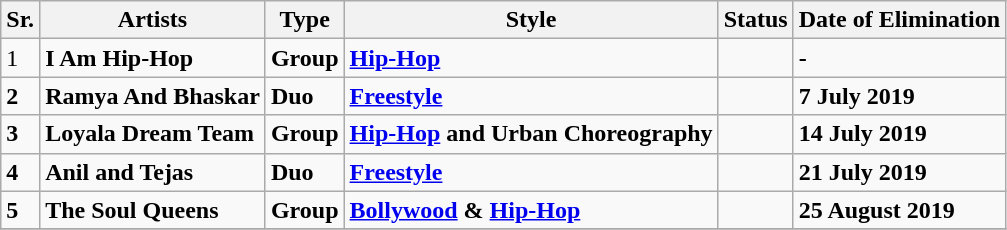<table class=wikitable>
<tr>
<th>Sr.</th>
<th>Artists</th>
<th>Type</th>
<th>Style</th>
<th>Status</th>
<th>Date of Elimination</th>
</tr>
<tr>
<td>1</td>
<td><strong>I Am Hip-Hop</strong></td>
<td><strong>Group</strong></td>
<td><a href='#'><strong>Hip-Hop</strong></a></td>
<td></td>
<td><strong>-</strong></td>
</tr>
<tr>
<td><strong>2</strong></td>
<td><strong>Ramya And Bhaskar</strong></td>
<td><strong>Duo</strong></td>
<td><a href='#'><strong>Freestyle</strong></a></td>
<td></td>
<td><strong>7 July 2019</strong></td>
</tr>
<tr>
<td><strong>3</strong></td>
<td><strong>Loyala Dream Team</strong></td>
<td><strong>Group</strong></td>
<td><strong><a href='#'>Hip-Hop</a> and Urban Choreography</strong></td>
<td></td>
<td><strong>14 July 2019</strong></td>
</tr>
<tr>
<td><strong>4</strong></td>
<td><strong>Anil and Tejas</strong></td>
<td><strong>Duo</strong></td>
<td><a href='#'><strong>Freestyle</strong></a></td>
<td></td>
<td><strong>21 July 2019</strong></td>
</tr>
<tr>
<td><strong>5</strong></td>
<td><strong>The Soul Queens</strong></td>
<td><strong>Group</strong></td>
<td><strong><a href='#'>Bollywood</a> & <a href='#'>Hip-Hop</a></strong></td>
<td></td>
<td><strong>25 August 2019</strong></td>
</tr>
<tr>
</tr>
</table>
